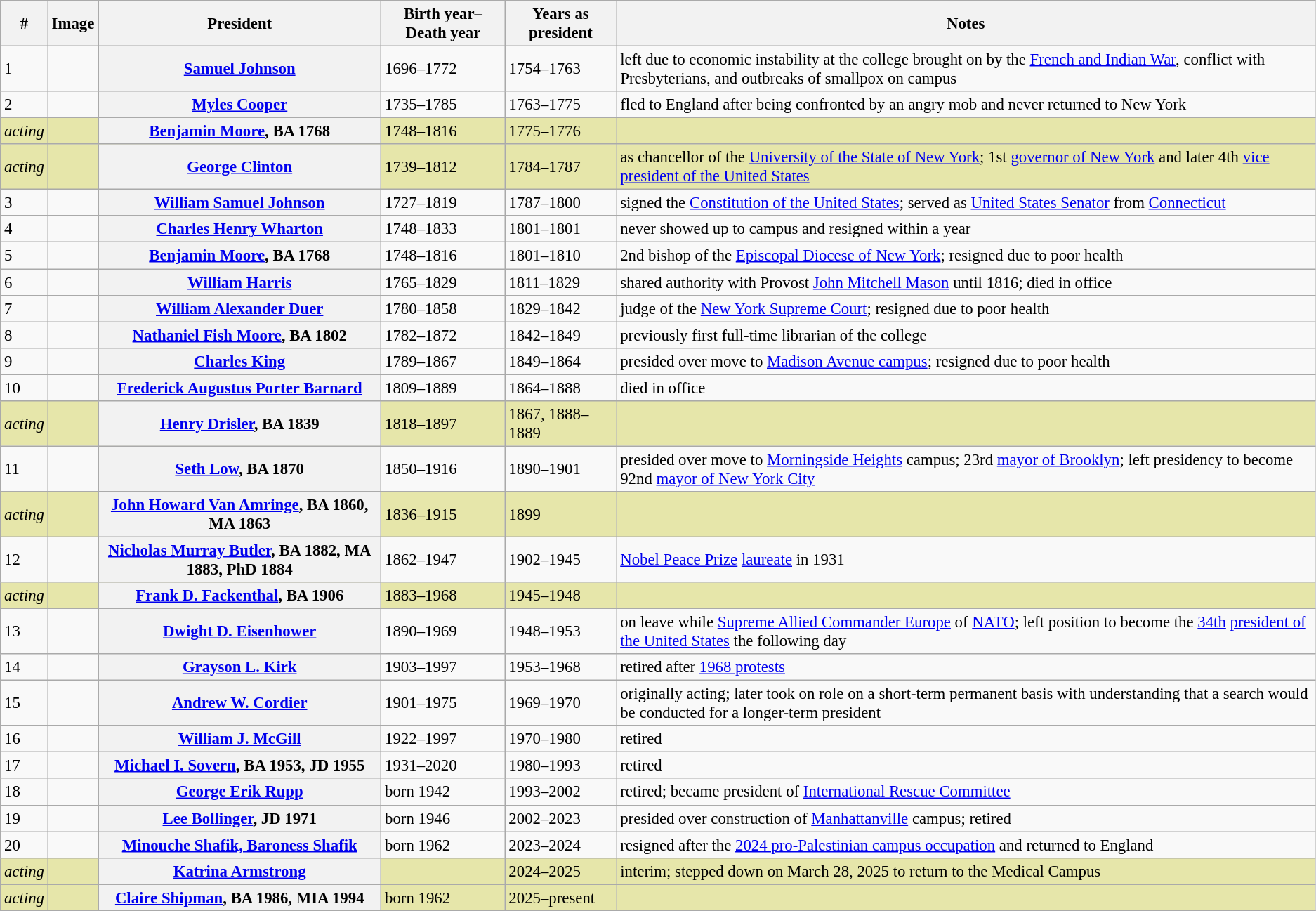<table class="wikitable" style="font-size: 95%;">
<tr>
<th scope="col">#</th>
<th scope="col">Image</th>
<th scope="col">President</th>
<th scope="col">Birth year–Death year</th>
<th scope="col">Years as president</th>
<th scope="col">Notes</th>
</tr>
<tr>
<td>1</td>
<td></td>
<th scope="row"><a href='#'>Samuel Johnson</a></th>
<td>1696–1772</td>
<td>1754–1763</td>
<td>left due to economic instability at the college brought on by the <a href='#'>French and Indian War</a>, conflict with Presbyterians, and outbreaks of smallpox on campus</td>
</tr>
<tr>
<td>2</td>
<td></td>
<th scope="row"><a href='#'>Myles Cooper</a></th>
<td>1735–1785</td>
<td>1763–1775</td>
<td>fled to England after being confronted by an angry mob and never returned to New York</td>
</tr>
<tr bgcolor="#e6e6aa">
<td><em>acting</em></td>
<td></td>
<th scope="row"><a href='#'>Benjamin Moore</a>, BA 1768</th>
<td>1748–1816</td>
<td>1775–1776</td>
<td></td>
</tr>
<tr bgcolor="#e6e6aa">
<td><em>acting</em></td>
<td></td>
<th scope="row"><a href='#'>George Clinton</a></th>
<td>1739–1812</td>
<td>1784–1787</td>
<td>as chancellor of the <a href='#'>University of the State of New York</a>; 1st <a href='#'>governor of New York</a> and later 4th <a href='#'>vice president of the United States</a></td>
</tr>
<tr>
<td>3</td>
<td></td>
<th scope="row"><a href='#'>William Samuel Johnson</a></th>
<td>1727–1819</td>
<td>1787–1800</td>
<td>signed the <a href='#'>Constitution of the United States</a>; served as <a href='#'>United States Senator</a> from <a href='#'>Connecticut</a></td>
</tr>
<tr>
<td>4</td>
<td></td>
<th scope="row"><a href='#'>Charles Henry Wharton</a></th>
<td>1748–1833</td>
<td>1801–1801</td>
<td>never showed up to campus and resigned within a year</td>
</tr>
<tr>
<td>5</td>
<td></td>
<th scope="row"><a href='#'>Benjamin Moore</a>, BA 1768</th>
<td>1748–1816</td>
<td>1801–1810</td>
<td>2nd bishop of the <a href='#'>Episcopal Diocese of New York</a>; resigned due to poor health</td>
</tr>
<tr>
<td>6</td>
<td></td>
<th scope="row"><a href='#'>William Harris</a></th>
<td>1765–1829</td>
<td>1811–1829</td>
<td>shared authority with Provost <a href='#'>John Mitchell Mason</a> until 1816; died in office</td>
</tr>
<tr>
<td>7</td>
<td></td>
<th scope="row"><a href='#'>William Alexander Duer</a></th>
<td>1780–1858</td>
<td>1829–1842</td>
<td>judge of the <a href='#'>New York Supreme Court</a>; resigned due to poor health</td>
</tr>
<tr>
<td>8</td>
<td></td>
<th scope="row"><a href='#'>Nathaniel Fish Moore</a>, BA 1802</th>
<td>1782–1872</td>
<td>1842–1849</td>
<td>previously first full-time librarian of the college</td>
</tr>
<tr>
<td>9</td>
<td></td>
<th scope="row"><a href='#'>Charles King</a></th>
<td>1789–1867</td>
<td>1849–1864</td>
<td>presided over move to <a href='#'>Madison Avenue campus</a>; resigned due to poor health</td>
</tr>
<tr>
<td>10</td>
<td></td>
<th scope="row"><a href='#'>Frederick Augustus Porter Barnard</a></th>
<td>1809–1889</td>
<td>1864–1888</td>
<td>died in office</td>
</tr>
<tr bgcolor="#e6e6aa">
<td><em>acting</em></td>
<td></td>
<th scope="row"><a href='#'>Henry Drisler</a>, BA 1839</th>
<td>1818–1897</td>
<td>1867, 1888–1889</td>
<td></td>
</tr>
<tr>
<td>11</td>
<td></td>
<th scope="row"><a href='#'>Seth Low</a>, BA 1870</th>
<td>1850–1916</td>
<td>1890–1901</td>
<td>presided over move to <a href='#'>Morningside Heights</a> campus; 23rd <a href='#'>mayor of Brooklyn</a>; left presidency to become 92nd <a href='#'>mayor of New York City</a></td>
</tr>
<tr bgcolor="#e6e6aa">
<td><em>acting</em></td>
<td></td>
<th scope="row"><a href='#'>John Howard Van Amringe</a>, BA 1860, MA 1863</th>
<td>1836–1915</td>
<td>1899</td>
<td></td>
</tr>
<tr>
<td>12</td>
<td></td>
<th scope="row"><a href='#'>Nicholas Murray Butler</a>, BA 1882, MA 1883, PhD 1884</th>
<td>1862–1947</td>
<td>1902–1945</td>
<td><a href='#'>Nobel Peace Prize</a> <a href='#'>laureate</a> in 1931</td>
</tr>
<tr bgcolor="#e6e6aa">
<td><em>acting</em></td>
<td></td>
<th scope="row"><a href='#'>Frank D. Fackenthal</a>, BA 1906</th>
<td>1883–1968</td>
<td>1945–1948</td>
<td></td>
</tr>
<tr>
<td>13</td>
<td></td>
<th scope="row"><a href='#'>Dwight D. Eisenhower</a></th>
<td>1890–1969</td>
<td>1948–1953</td>
<td>on leave while <a href='#'>Supreme Allied Commander Europe</a> of <a href='#'>NATO</a>; left position to become the <a href='#'>34th</a> <a href='#'>president of the United States</a> the following day</td>
</tr>
<tr>
<td>14</td>
<td></td>
<th scope="row"><a href='#'>Grayson L. Kirk</a></th>
<td>1903–1997</td>
<td>1953–1968</td>
<td>retired after <a href='#'>1968 protests</a></td>
</tr>
<tr>
<td>15</td>
<td></td>
<th scope="row"><a href='#'>Andrew W. Cordier</a></th>
<td>1901–1975</td>
<td>1969–1970</td>
<td>originally acting; later took on role on a short-term permanent basis with understanding that a search would be conducted for a longer-term president</td>
</tr>
<tr>
<td>16</td>
<td></td>
<th scope="row"><a href='#'>William J. McGill</a></th>
<td>1922–1997</td>
<td>1970–1980</td>
<td>retired</td>
</tr>
<tr>
<td>17</td>
<td></td>
<th scope="row"><a href='#'>Michael I. Sovern</a>, BA 1953, JD 1955</th>
<td>1931–2020</td>
<td>1980–1993</td>
<td>retired</td>
</tr>
<tr>
<td>18</td>
<td></td>
<th scope="row"><a href='#'>George Erik Rupp</a></th>
<td>born 1942</td>
<td>1993–2002</td>
<td>retired; became president of <a href='#'>International Rescue Committee</a></td>
</tr>
<tr>
<td>19</td>
<td></td>
<th scope="row"><a href='#'>Lee Bollinger</a>, JD 1971</th>
<td>born 1946</td>
<td>2002–2023</td>
<td>presided over construction of <a href='#'>Manhattanville</a> campus; retired</td>
</tr>
<tr>
<td>20</td>
<td></td>
<th scope="row"><a href='#'>Minouche Shafik, Baroness Shafik</a></th>
<td>born 1962</td>
<td>2023–2024</td>
<td>resigned after the <a href='#'>2024 pro-Palestinian campus occupation</a> and returned to England</td>
</tr>
<tr bgcolor="#e6e6aa">
<td><em>acting</em></td>
<td></td>
<th><a href='#'>Katrina Armstrong</a></th>
<td></td>
<td>2024–2025</td>
<td>interim; stepped down on March 28, 2025 to return to the Medical Campus</td>
</tr>
<tr bgcolor="#e6e6aa">
<td><em>acting</em></td>
<td></td>
<th scope="row"><a href='#'>Claire Shipman</a>, BA 1986, MIA 1994</th>
<td>born 1962</td>
<td>2025–present</td>
<td></td>
</tr>
<tr>
</tr>
</table>
